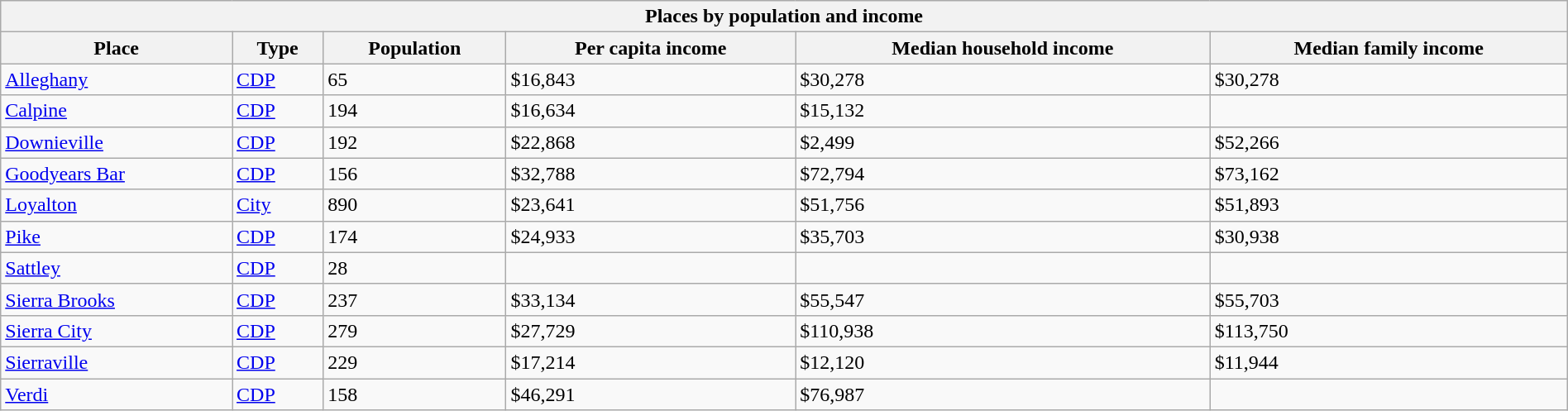<table class="wikitable collapsible collapsed sortable" style="width: 100%;">
<tr>
<th colspan=6>Places by population and income</th>
</tr>
<tr>
<th>Place</th>
<th>Type</th>
<th>Population</th>
<th data-sort-type="currency">Per capita income</th>
<th data-sort-type="currency">Median household income</th>
<th data-sort-type="currency">Median family income</th>
</tr>
<tr>
<td><a href='#'>Alleghany</a></td>
<td><a href='#'>CDP</a></td>
<td>65</td>
<td>$16,843</td>
<td>$30,278</td>
<td>$30,278</td>
</tr>
<tr>
<td><a href='#'>Calpine</a></td>
<td><a href='#'>CDP</a></td>
<td>194</td>
<td>$16,634</td>
<td>$15,132</td>
<td></td>
</tr>
<tr>
<td><a href='#'>Downieville</a></td>
<td><a href='#'>CDP</a></td>
<td>192</td>
<td>$22,868</td>
<td>$2,499</td>
<td>$52,266</td>
</tr>
<tr>
<td><a href='#'>Goodyears Bar</a></td>
<td><a href='#'>CDP</a></td>
<td>156</td>
<td>$32,788</td>
<td>$72,794</td>
<td>$73,162</td>
</tr>
<tr>
<td><a href='#'>Loyalton</a></td>
<td><a href='#'>City</a></td>
<td>890</td>
<td>$23,641</td>
<td>$51,756</td>
<td>$51,893</td>
</tr>
<tr>
<td><a href='#'>Pike</a></td>
<td><a href='#'>CDP</a></td>
<td>174</td>
<td>$24,933</td>
<td>$35,703</td>
<td>$30,938</td>
</tr>
<tr>
<td><a href='#'>Sattley</a></td>
<td><a href='#'>CDP</a></td>
<td>28</td>
<td></td>
<td></td>
<td></td>
</tr>
<tr>
<td><a href='#'>Sierra Brooks</a></td>
<td><a href='#'>CDP</a></td>
<td>237</td>
<td>$33,134</td>
<td>$55,547</td>
<td>$55,703</td>
</tr>
<tr>
<td><a href='#'>Sierra City</a></td>
<td><a href='#'>CDP</a></td>
<td>279</td>
<td>$27,729</td>
<td>$110,938</td>
<td>$113,750</td>
</tr>
<tr>
<td><a href='#'>Sierraville</a></td>
<td><a href='#'>CDP</a></td>
<td>229</td>
<td>$17,214</td>
<td>$12,120</td>
<td>$11,944</td>
</tr>
<tr>
<td><a href='#'>Verdi</a></td>
<td><a href='#'>CDP</a></td>
<td>158</td>
<td>$46,291</td>
<td>$76,987</td>
<td></td>
</tr>
</table>
